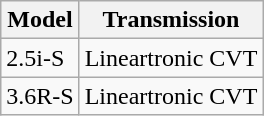<table class="wikitable">
<tr>
<th>Model</th>
<th>Transmission</th>
</tr>
<tr>
<td>2.5i-S</td>
<td>Lineartronic CVT</td>
</tr>
<tr>
<td>3.6R-S</td>
<td>Lineartronic CVT</td>
</tr>
</table>
